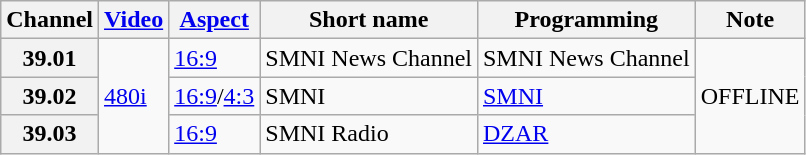<table class="wikitable">
<tr>
<th scope = "col">Channel</th>
<th scope = "col"><a href='#'>Video</a></th>
<th scope = "col"><a href='#'>Aspect</a></th>
<th scope = "col">Short name</th>
<th scope = "col">Programming</th>
<th scope = "col">Note</th>
</tr>
<tr>
<th scope = "row">39.01</th>
<td rowspan=3><a href='#'>480i</a></td>
<td><a href='#'>16:9</a></td>
<td>SMNI News Channel</td>
<td>SMNI News Channel</td>
<td rowspan="3">OFFLINE</td>
</tr>
<tr>
<th scope = "row">39.02</th>
<td><a href='#'>16:9</a>/<a href='#'>4:3</a></td>
<td>SMNI</td>
<td><a href='#'>SMNI</a></td>
</tr>
<tr>
<th scope = "row">39.03</th>
<td><a href='#'>16:9</a></td>
<td>SMNI Radio</td>
<td><a href='#'>DZAR</a></td>
</tr>
</table>
